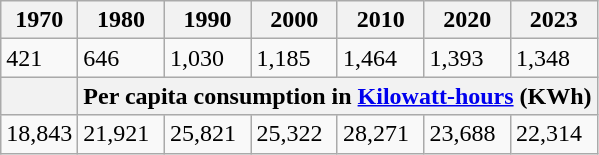<table class="wikitable">
<tr>
<th>1970</th>
<th>1980</th>
<th>1990</th>
<th>2000</th>
<th>2010</th>
<th>2020</th>
<th>2023</th>
</tr>
<tr>
<td>421</td>
<td>646</td>
<td>1,030</td>
<td>1,185</td>
<td>1,464</td>
<td>1,393</td>
<td>1,348</td>
</tr>
<tr>
<th></th>
<th colspan="6">Per capita consumption in <a href='#'>Kilowatt-hours</a> (KWh)</th>
</tr>
<tr>
<td>18,843</td>
<td>21,921</td>
<td>25,821</td>
<td>25,322</td>
<td>28,271</td>
<td>23,688</td>
<td>22,314</td>
</tr>
</table>
